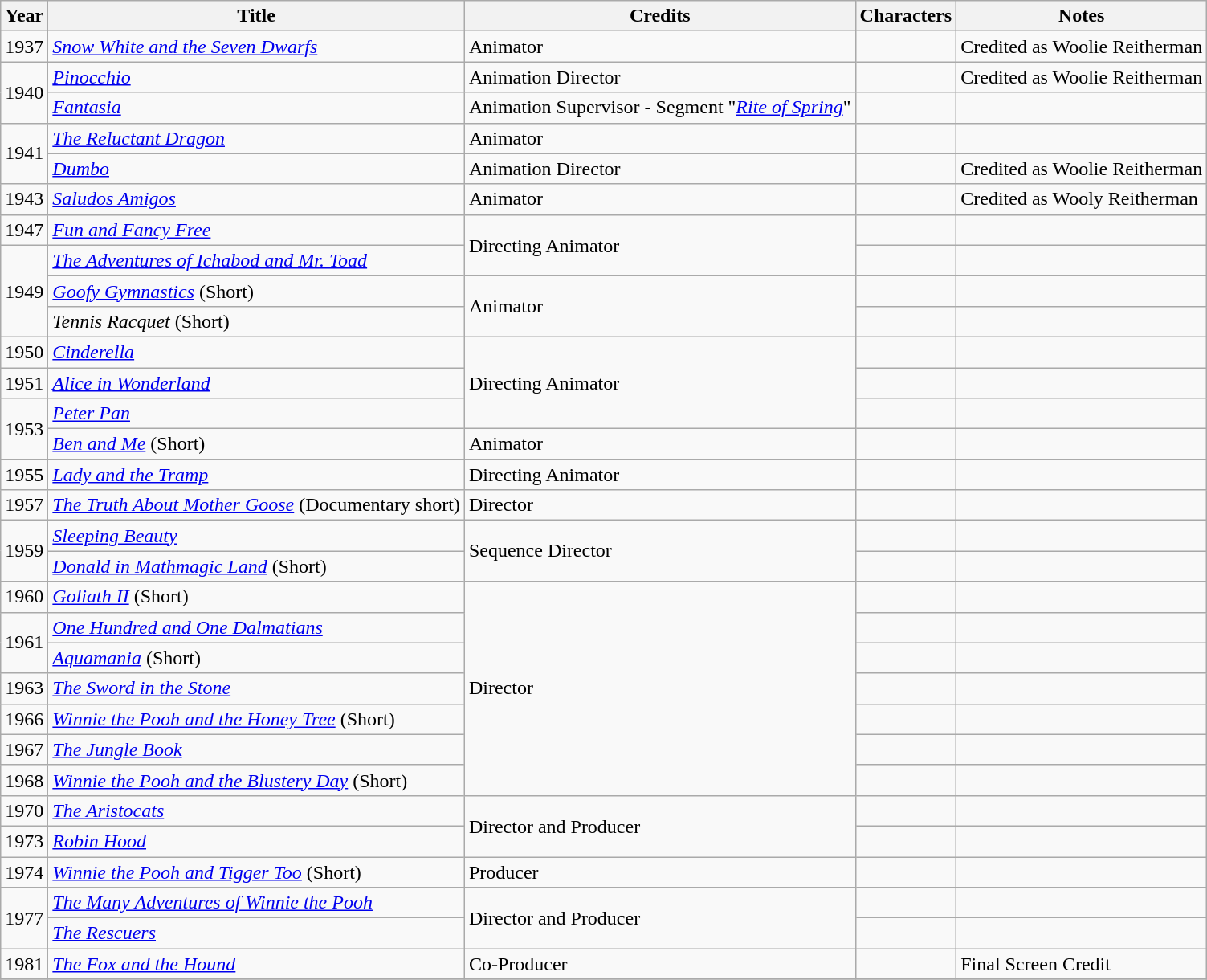<table class="wikitable sortable">
<tr>
<th>Year</th>
<th>Title</th>
<th>Credits</th>
<th>Characters</th>
<th>Notes</th>
</tr>
<tr>
<td>1937</td>
<td><em><a href='#'>Snow White and the Seven Dwarfs</a></em></td>
<td>Animator</td>
<td></td>
<td>Credited as Woolie Reitherman</td>
</tr>
<tr>
<td rowspan="2">1940</td>
<td><em><a href='#'>Pinocchio</a></em></td>
<td>Animation Director</td>
<td></td>
<td>Credited as Woolie Reitherman</td>
</tr>
<tr>
<td><em><a href='#'>Fantasia</a></em></td>
<td>Animation Supervisor - Segment "<em><a href='#'>Rite of Spring</a></em>"</td>
<td></td>
<td></td>
</tr>
<tr>
<td rowspan="2">1941</td>
<td><em><a href='#'>The Reluctant Dragon</a></em></td>
<td>Animator</td>
<td></td>
<td></td>
</tr>
<tr>
<td><em><a href='#'>Dumbo</a></em></td>
<td>Animation Director</td>
<td></td>
<td>Credited as Woolie Reitherman</td>
</tr>
<tr>
<td>1943</td>
<td><em><a href='#'>Saludos Amigos</a></em></td>
<td>Animator</td>
<td></td>
<td>Credited as Wooly Reitherman</td>
</tr>
<tr>
<td>1947</td>
<td><em><a href='#'>Fun and Fancy Free</a></em></td>
<td rowspan="2">Directing Animator</td>
<td></td>
<td></td>
</tr>
<tr>
<td rowspan="3">1949</td>
<td><em><a href='#'>The Adventures of Ichabod and Mr. Toad</a></em></td>
<td></td>
<td></td>
</tr>
<tr>
<td><em><a href='#'>Goofy Gymnastics</a></em> (Short)</td>
<td rowspan="2">Animator</td>
<td></td>
<td></td>
</tr>
<tr>
<td><em>Tennis Racquet</em> (Short)</td>
<td></td>
<td></td>
</tr>
<tr>
<td>1950</td>
<td><em><a href='#'>Cinderella</a></em></td>
<td rowspan="3">Directing Animator</td>
<td></td>
<td></td>
</tr>
<tr>
<td>1951</td>
<td><em><a href='#'>Alice in Wonderland</a></em></td>
<td></td>
<td></td>
</tr>
<tr>
<td rowspan="2">1953</td>
<td><em><a href='#'>Peter Pan</a></em></td>
<td></td>
<td></td>
</tr>
<tr>
<td><em><a href='#'>Ben and Me</a></em> (Short)</td>
<td>Animator</td>
<td></td>
<td></td>
</tr>
<tr>
<td>1955</td>
<td><em><a href='#'>Lady and the Tramp</a></em></td>
<td>Directing Animator</td>
<td></td>
<td></td>
</tr>
<tr>
<td>1957</td>
<td><em><a href='#'>The Truth About Mother Goose</a></em> (Documentary short)</td>
<td>Director</td>
<td></td>
<td></td>
</tr>
<tr>
<td rowspan="2">1959</td>
<td><em><a href='#'>Sleeping Beauty</a></em></td>
<td rowspan="2">Sequence Director</td>
<td></td>
<td></td>
</tr>
<tr>
<td><em><a href='#'>Donald in Mathmagic Land</a></em> (Short)</td>
<td></td>
<td></td>
</tr>
<tr>
<td>1960</td>
<td><em><a href='#'>Goliath II</a></em> (Short)</td>
<td rowspan="7">Director</td>
<td></td>
<td></td>
</tr>
<tr>
<td rowspan="2">1961</td>
<td><em><a href='#'>One Hundred and One Dalmatians</a></em></td>
<td></td>
<td></td>
</tr>
<tr>
<td><em><a href='#'>Aquamania</a></em> (Short)</td>
<td></td>
<td></td>
</tr>
<tr>
<td>1963</td>
<td><em><a href='#'>The Sword in the Stone</a></em></td>
<td></td>
<td></td>
</tr>
<tr>
<td>1966</td>
<td><em><a href='#'>Winnie the Pooh and the Honey Tree</a></em> (Short)</td>
<td></td>
<td></td>
</tr>
<tr>
<td>1967</td>
<td><em><a href='#'>The Jungle Book</a></em></td>
<td></td>
<td></td>
</tr>
<tr>
<td>1968</td>
<td><em><a href='#'>Winnie the Pooh and the Blustery Day</a></em> (Short)</td>
<td></td>
<td></td>
</tr>
<tr>
<td>1970</td>
<td><em><a href='#'>The Aristocats</a></em></td>
<td rowspan="2">Director and Producer</td>
<td></td>
<td></td>
</tr>
<tr>
<td>1973</td>
<td><em><a href='#'>Robin Hood</a></em></td>
<td></td>
<td></td>
</tr>
<tr>
<td>1974</td>
<td><em><a href='#'>Winnie the Pooh and Tigger Too</a></em> (Short)</td>
<td>Producer</td>
<td></td>
<td></td>
</tr>
<tr>
<td rowspan="2">1977</td>
<td><em><a href='#'>The Many Adventures of Winnie the Pooh</a></em></td>
<td rowspan="2">Director and Producer</td>
<td></td>
<td></td>
</tr>
<tr>
<td><em><a href='#'>The Rescuers</a></em></td>
<td></td>
<td></td>
</tr>
<tr>
<td>1981</td>
<td><em><a href='#'>The Fox and the Hound</a></em></td>
<td>Co-Producer</td>
<td></td>
<td>Final Screen Credit</td>
</tr>
<tr>
</tr>
</table>
